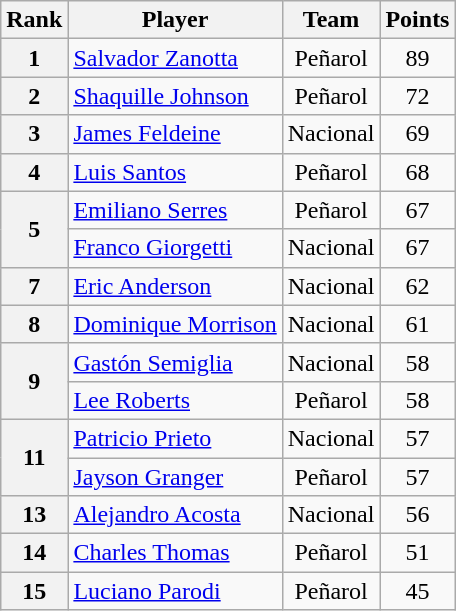<table class="wikitable sortable" style="text-align:center;margin-left:1em">
<tr>
<th>Rank</th>
<th>Player</th>
<th>Team</th>
<th>Points</th>
</tr>
<tr>
<th>1</th>
<td style="text-align:left;"> <a href='#'>Salvador Zanotta</a></td>
<td>Peñarol</td>
<td>89</td>
</tr>
<tr>
<th>2</th>
<td style="text-align:left;"> <a href='#'>Shaquille Johnson</a></td>
<td>Peñarol</td>
<td>72</td>
</tr>
<tr>
<th>3</th>
<td style="text-align:left;"> <a href='#'>James Feldeine</a></td>
<td>Nacional</td>
<td>69</td>
</tr>
<tr>
<th>4</th>
<td style="text-align:left;"> <a href='#'>Luis Santos</a></td>
<td>Peñarol</td>
<td>68</td>
</tr>
<tr>
<th rowspan="2">5</th>
<td style="text-align:left;"> <a href='#'>Emiliano Serres</a></td>
<td>Peñarol</td>
<td>67</td>
</tr>
<tr>
<td style="text-align:left;"> <a href='#'>Franco Giorgetti</a></td>
<td>Nacional</td>
<td>67</td>
</tr>
<tr>
<th>7</th>
<td style="text-align:left;"> <a href='#'>Eric Anderson</a></td>
<td>Nacional</td>
<td>62</td>
</tr>
<tr>
<th>8</th>
<td style="text-align:left;"> <a href='#'>Dominique Morrison</a></td>
<td>Nacional</td>
<td>61</td>
</tr>
<tr>
<th rowspan="2">9</th>
<td style="text-align:left;"> <a href='#'>Gastón Semiglia</a></td>
<td>Nacional</td>
<td>58</td>
</tr>
<tr>
<td style="text-align:left;"> <a href='#'>Lee Roberts</a></td>
<td>Peñarol</td>
<td>58</td>
</tr>
<tr>
<th rowspan="2">11</th>
<td style="text-align:left;"> <a href='#'>Patricio Prieto</a></td>
<td>Nacional</td>
<td>57</td>
</tr>
<tr>
<td style="text-align:left;"> <a href='#'>Jayson Granger</a></td>
<td>Peñarol</td>
<td>57</td>
</tr>
<tr>
<th>13</th>
<td style="text-align:left;"> <a href='#'>Alejandro Acosta</a></td>
<td>Nacional</td>
<td>56</td>
</tr>
<tr>
<th>14</th>
<td style="text-align:left;"> <a href='#'>Charles Thomas</a></td>
<td>Peñarol</td>
<td>51</td>
</tr>
<tr>
<th>15</th>
<td style="text-align:left;"> <a href='#'>Luciano Parodi</a></td>
<td>Peñarol</td>
<td>45</td>
</tr>
</table>
